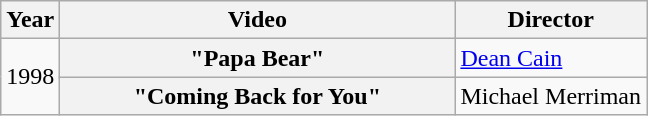<table class="wikitable plainrowheaders">
<tr>
<th>Year</th>
<th style="width:16em;">Video</th>
<th>Director</th>
</tr>
<tr>
<td rowspan="2">1998</td>
<th scope="row">"Papa Bear"</th>
<td><a href='#'>Dean Cain</a></td>
</tr>
<tr>
<th scope="row">"Coming Back for You"</th>
<td>Michael Merriman</td>
</tr>
</table>
